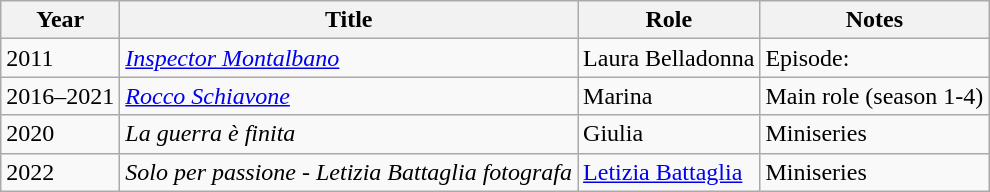<table class="wikitable">
<tr>
<th>Year</th>
<th>Title</th>
<th>Role</th>
<th>Notes</th>
</tr>
<tr>
<td>2011</td>
<td><em><a href='#'>Inspector Montalbano</a></em></td>
<td>Laura Belladonna</td>
<td>Episode: </td>
</tr>
<tr>
<td>2016–2021</td>
<td><em><a href='#'>Rocco Schiavone</a></em></td>
<td>Marina</td>
<td>Main role (season 1-4)</td>
</tr>
<tr>
<td>2020</td>
<td><em>La guerra è finita</em></td>
<td>Giulia</td>
<td>Miniseries</td>
</tr>
<tr>
<td>2022</td>
<td><em>Solo per passione - Letizia Battaglia fotografa</em></td>
<td><a href='#'>Letizia Battaglia</a></td>
<td>Miniseries</td>
</tr>
</table>
